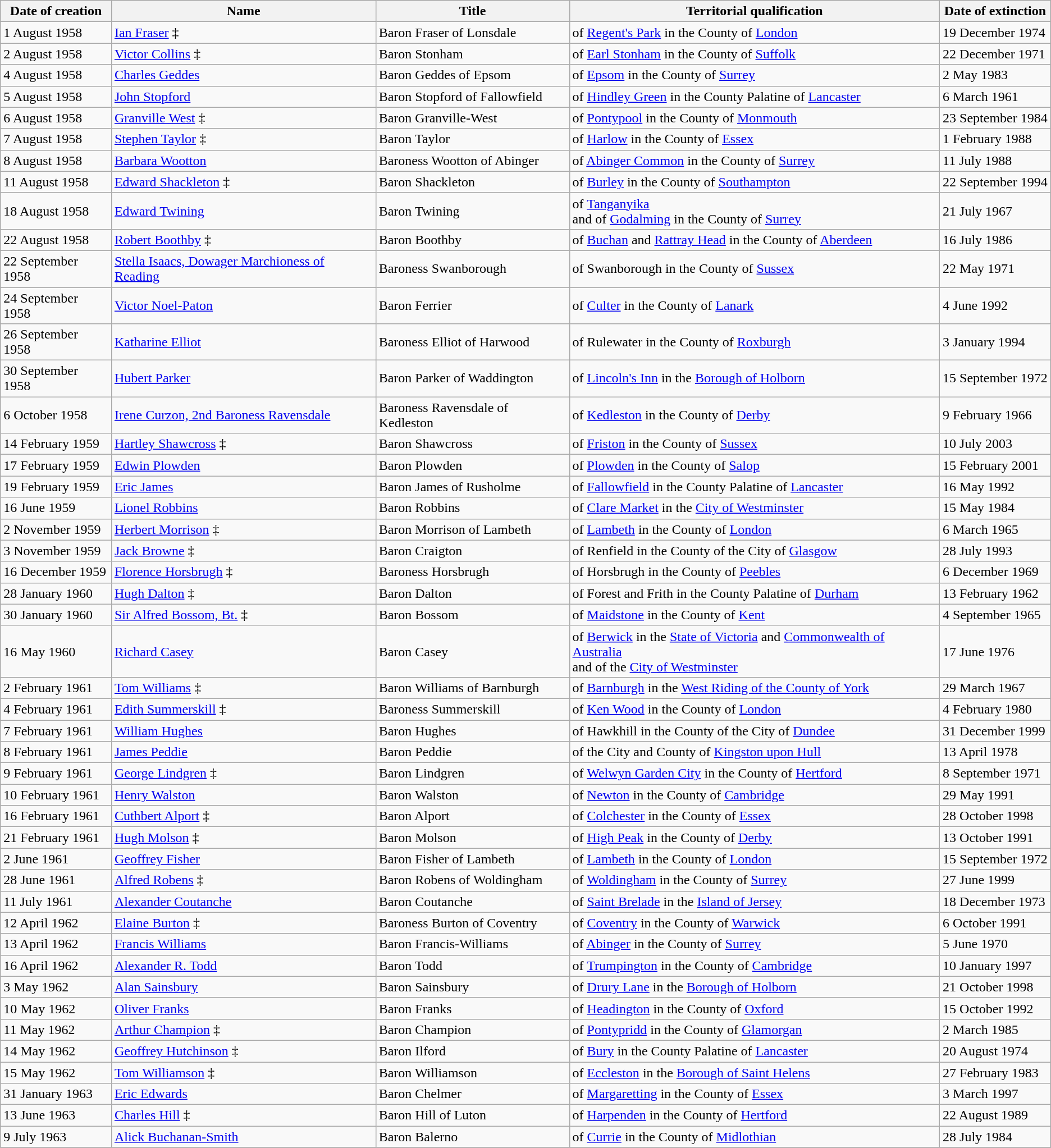<table class="wikitable sortable sticky-header">
<tr>
<th>Date of creation</th>
<th>Name</th>
<th>Title</th>
<th>Territorial qualification</th>
<th>Date of extinction</th>
</tr>
<tr>
<td>1 August 1958</td>
<td><a href='#'>Ian Fraser</a> ‡</td>
<td>Baron Fraser of Lonsdale</td>
<td>of <a href='#'>Regent's Park</a> in the County of <a href='#'>London</a></td>
<td>19 December 1974</td>
</tr>
<tr>
<td>2 August 1958</td>
<td><a href='#'>Victor Collins</a> ‡</td>
<td>Baron Stonham</td>
<td>of <a href='#'>Earl Stonham</a> in the County of <a href='#'>Suffolk</a></td>
<td>22 December 1971</td>
</tr>
<tr>
<td>4 August 1958</td>
<td><a href='#'>Charles Geddes</a></td>
<td>Baron Geddes of Epsom</td>
<td>of <a href='#'>Epsom</a> in the County of <a href='#'>Surrey</a></td>
<td>2 May 1983</td>
</tr>
<tr>
<td>5 August 1958</td>
<td><a href='#'>John Stopford</a></td>
<td>Baron Stopford of Fallowfield</td>
<td>of <a href='#'>Hindley Green</a> in the County Palatine of <a href='#'>Lancaster</a></td>
<td>6 March 1961</td>
</tr>
<tr>
<td>6 August 1958</td>
<td><a href='#'>Granville West</a> ‡</td>
<td>Baron Granville-West</td>
<td>of <a href='#'>Pontypool</a> in the County of <a href='#'>Monmouth</a></td>
<td>23 September 1984</td>
</tr>
<tr>
<td>7 August 1958</td>
<td><a href='#'>Stephen Taylor</a> ‡</td>
<td>Baron Taylor</td>
<td>of <a href='#'>Harlow</a> in the County of <a href='#'>Essex</a></td>
<td>1 February 1988</td>
</tr>
<tr>
<td>8 August 1958</td>
<td><a href='#'>Barbara Wootton</a></td>
<td>Baroness Wootton of Abinger</td>
<td>of <a href='#'>Abinger Common</a> in the County of <a href='#'>Surrey</a></td>
<td>11 July 1988</td>
</tr>
<tr>
<td>11 August 1958</td>
<td><a href='#'>Edward Shackleton</a> ‡</td>
<td>Baron Shackleton</td>
<td>of <a href='#'>Burley</a> in the County of <a href='#'>Southampton</a></td>
<td>22 September 1994</td>
</tr>
<tr>
<td>18 August 1958</td>
<td><a href='#'>Edward Twining</a></td>
<td>Baron Twining</td>
<td>of <a href='#'>Tanganyika</a><br>and of <a href='#'>Godalming</a> in the County of <a href='#'>Surrey</a></td>
<td>21 July 1967</td>
</tr>
<tr>
<td>22 August 1958</td>
<td><a href='#'>Robert Boothby</a> ‡</td>
<td>Baron Boothby</td>
<td>of <a href='#'>Buchan</a> and <a href='#'>Rattray Head</a> in the County of <a href='#'>Aberdeen</a></td>
<td>16 July 1986</td>
</tr>
<tr>
<td>22 September 1958</td>
<td><a href='#'>Stella Isaacs, Dowager Marchioness of Reading</a> </td>
<td>Baroness Swanborough</td>
<td>of Swanborough in the County of <a href='#'>Sussex</a></td>
<td>22 May 1971</td>
</tr>
<tr>
<td>24 September 1958</td>
<td><a href='#'>Victor Noel-Paton</a></td>
<td>Baron Ferrier</td>
<td>of <a href='#'>Culter</a> in the County of <a href='#'>Lanark</a></td>
<td>4 June 1992</td>
</tr>
<tr>
<td>26 September 1958</td>
<td><a href='#'>Katharine Elliot</a></td>
<td>Baroness Elliot of Harwood</td>
<td>of Rulewater in the County of <a href='#'>Roxburgh</a></td>
<td>3 January 1994</td>
</tr>
<tr>
<td>30 September 1958</td>
<td><a href='#'>Hubert Parker</a> </td>
<td>Baron Parker of Waddington</td>
<td>of <a href='#'>Lincoln's Inn</a> in the <a href='#'>Borough of Holborn</a></td>
<td>15 September 1972</td>
</tr>
<tr>
<td>6 October 1958</td>
<td><a href='#'>Irene Curzon, 2nd Baroness Ravensdale</a> </td>
<td>Baroness Ravensdale of Kedleston</td>
<td>of <a href='#'>Kedleston</a> in the County of <a href='#'>Derby</a></td>
<td>9 February 1966</td>
</tr>
<tr>
<td>14 February 1959</td>
<td><a href='#'>Hartley Shawcross</a> ‡</td>
<td>Baron Shawcross</td>
<td>of <a href='#'>Friston</a> in the County of <a href='#'>Sussex</a></td>
<td>10 July 2003</td>
</tr>
<tr>
<td>17 February 1959</td>
<td><a href='#'>Edwin Plowden</a></td>
<td>Baron Plowden</td>
<td>of <a href='#'>Plowden</a> in the County of <a href='#'>Salop</a></td>
<td>15 February 2001</td>
</tr>
<tr>
<td>19 February 1959</td>
<td><a href='#'>Eric James</a></td>
<td>Baron James of Rusholme</td>
<td>of <a href='#'>Fallowfield</a> in the County Palatine of <a href='#'>Lancaster</a></td>
<td>16 May 1992</td>
</tr>
<tr>
<td>16 June 1959</td>
<td><a href='#'>Lionel Robbins</a></td>
<td>Baron Robbins</td>
<td>of <a href='#'>Clare Market</a> in the <a href='#'>City of Westminster</a></td>
<td>15 May 1984</td>
</tr>
<tr>
<td>2 November 1959</td>
<td><a href='#'>Herbert Morrison</a> ‡</td>
<td>Baron Morrison of Lambeth</td>
<td>of <a href='#'>Lambeth</a> in the County of <a href='#'>London</a></td>
<td>6 March 1965</td>
</tr>
<tr>
<td>3 November 1959</td>
<td><a href='#'>Jack Browne</a> ‡</td>
<td>Baron Craigton</td>
<td>of Renfield in the County of the City of <a href='#'>Glasgow</a></td>
<td>28 July 1993</td>
</tr>
<tr>
<td>16 December 1959</td>
<td><a href='#'>Florence Horsbrugh</a> ‡</td>
<td>Baroness Horsbrugh</td>
<td>of Horsbrugh in the County of <a href='#'>Peebles</a></td>
<td>6 December 1969</td>
</tr>
<tr>
<td>28 January 1960</td>
<td><a href='#'>Hugh Dalton</a> ‡</td>
<td>Baron Dalton</td>
<td>of Forest and Frith in the County Palatine of <a href='#'>Durham</a></td>
<td>13 February 1962</td>
</tr>
<tr>
<td>30 January 1960</td>
<td><a href='#'>Sir Alfred Bossom, Bt.</a> ‡</td>
<td>Baron Bossom</td>
<td>of <a href='#'>Maidstone</a> in the County of <a href='#'>Kent</a></td>
<td>4 September 1965</td>
</tr>
<tr>
<td>16 May 1960</td>
<td><a href='#'>Richard Casey</a></td>
<td>Baron Casey</td>
<td>of <a href='#'>Berwick</a> in the <a href='#'>State of Victoria</a> and <a href='#'>Commonwealth of Australia</a><br>and of the <a href='#'>City of Westminster</a></td>
<td>17 June 1976</td>
</tr>
<tr>
<td>2 February 1961</td>
<td><a href='#'>Tom Williams</a> ‡</td>
<td>Baron Williams of Barnburgh</td>
<td>of <a href='#'>Barnburgh</a> in the <a href='#'>West Riding of the County of York</a></td>
<td>29 March 1967</td>
</tr>
<tr>
<td>4 February 1961</td>
<td><a href='#'>Edith Summerskill</a> ‡</td>
<td>Baroness Summerskill</td>
<td>of <a href='#'>Ken Wood</a> in the County of <a href='#'>London</a></td>
<td>4 February 1980</td>
</tr>
<tr>
<td>7 February 1961</td>
<td><a href='#'>William Hughes</a></td>
<td>Baron Hughes</td>
<td>of Hawkhill in the County of the City of <a href='#'>Dundee</a></td>
<td>31 December 1999</td>
</tr>
<tr>
<td>8 February 1961</td>
<td><a href='#'>James Peddie</a></td>
<td>Baron Peddie</td>
<td>of the City and County of <a href='#'>Kingston upon Hull</a></td>
<td>13 April 1978</td>
</tr>
<tr>
<td>9 February 1961</td>
<td><a href='#'>George Lindgren</a> ‡</td>
<td>Baron Lindgren</td>
<td>of <a href='#'>Welwyn Garden City</a> in the County of <a href='#'>Hertford</a></td>
<td>8 September 1971</td>
</tr>
<tr>
<td>10 February 1961</td>
<td><a href='#'>Henry Walston</a></td>
<td>Baron Walston</td>
<td>of <a href='#'>Newton</a> in the County of <a href='#'>Cambridge</a></td>
<td>29 May 1991</td>
</tr>
<tr>
<td>16 February 1961</td>
<td><a href='#'>Cuthbert Alport</a> ‡</td>
<td>Baron Alport</td>
<td>of <a href='#'>Colchester</a> in the County of <a href='#'>Essex</a></td>
<td>28 October 1998</td>
</tr>
<tr>
<td>21 February 1961</td>
<td><a href='#'>Hugh Molson</a> ‡</td>
<td>Baron Molson</td>
<td>of <a href='#'>High Peak</a> in the County of <a href='#'>Derby</a></td>
<td>13 October 1991</td>
</tr>
<tr>
<td>2 June 1961</td>
<td><a href='#'>Geoffrey Fisher</a></td>
<td>Baron Fisher of Lambeth</td>
<td>of <a href='#'>Lambeth</a> in the County of <a href='#'>London</a></td>
<td>15 September 1972</td>
</tr>
<tr>
<td>28 June 1961</td>
<td><a href='#'>Alfred Robens</a> ‡</td>
<td>Baron Robens of Woldingham</td>
<td>of <a href='#'>Woldingham</a> in the County of <a href='#'>Surrey</a></td>
<td>27 June 1999</td>
</tr>
<tr>
<td>11 July 1961</td>
<td><a href='#'>Alexander Coutanche</a></td>
<td>Baron Coutanche</td>
<td>of <a href='#'>Saint Brelade</a> in the <a href='#'>Island of Jersey</a></td>
<td>18 December 1973</td>
</tr>
<tr>
<td>12 April 1962</td>
<td><a href='#'>Elaine Burton</a> ‡</td>
<td>Baroness Burton of Coventry</td>
<td>of <a href='#'>Coventry</a> in the County of <a href='#'>Warwick</a></td>
<td>6 October 1991</td>
</tr>
<tr>
<td>13 April 1962</td>
<td><a href='#'>Francis Williams</a></td>
<td>Baron Francis-Williams</td>
<td>of <a href='#'>Abinger</a> in the County of <a href='#'>Surrey</a></td>
<td>5 June 1970</td>
</tr>
<tr>
<td>16 April 1962</td>
<td><a href='#'>Alexander R. Todd</a></td>
<td>Baron Todd</td>
<td>of <a href='#'>Trumpington</a> in the County of <a href='#'>Cambridge</a></td>
<td>10 January 1997</td>
</tr>
<tr>
<td>3 May 1962</td>
<td><a href='#'>Alan Sainsbury</a> </td>
<td>Baron Sainsbury</td>
<td>of <a href='#'>Drury Lane</a> in the <a href='#'>Borough of Holborn</a></td>
<td>21 October 1998</td>
</tr>
<tr>
<td>10 May 1962</td>
<td><a href='#'>Oliver Franks</a></td>
<td>Baron Franks</td>
<td>of <a href='#'>Headington</a> in the County of <a href='#'>Oxford</a></td>
<td>15 October 1992</td>
</tr>
<tr>
<td>11 May 1962</td>
<td><a href='#'>Arthur Champion</a> ‡</td>
<td>Baron Champion</td>
<td>of <a href='#'>Pontypridd</a> in the County of <a href='#'>Glamorgan</a></td>
<td>2 March 1985</td>
</tr>
<tr>
<td>14 May 1962</td>
<td><a href='#'>Geoffrey Hutchinson</a> ‡</td>
<td>Baron Ilford</td>
<td>of <a href='#'>Bury</a> in the County Palatine of <a href='#'>Lancaster</a></td>
<td>20 August 1974</td>
</tr>
<tr>
<td>15 May 1962</td>
<td><a href='#'>Tom Williamson</a> ‡</td>
<td>Baron Williamson</td>
<td>of <a href='#'>Eccleston</a> in the <a href='#'>Borough of Saint Helens</a></td>
<td>27 February 1983</td>
</tr>
<tr>
<td>31 January 1963</td>
<td><a href='#'>Eric Edwards</a></td>
<td>Baron Chelmer</td>
<td>of <a href='#'>Margaretting</a> in the County of <a href='#'>Essex</a></td>
<td>3 March 1997</td>
</tr>
<tr>
<td>13 June 1963</td>
<td><a href='#'>Charles Hill</a> ‡</td>
<td>Baron Hill of Luton</td>
<td>of <a href='#'>Harpenden</a> in the County of <a href='#'>Hertford</a></td>
<td>22 August 1989</td>
</tr>
<tr>
<td>9 July 1963</td>
<td><a href='#'>Alick Buchanan-Smith</a></td>
<td>Baron Balerno</td>
<td>of <a href='#'>Currie</a> in the County of <a href='#'>Midlothian</a></td>
<td>28 July 1984</td>
</tr>
<tr>
</tr>
</table>
